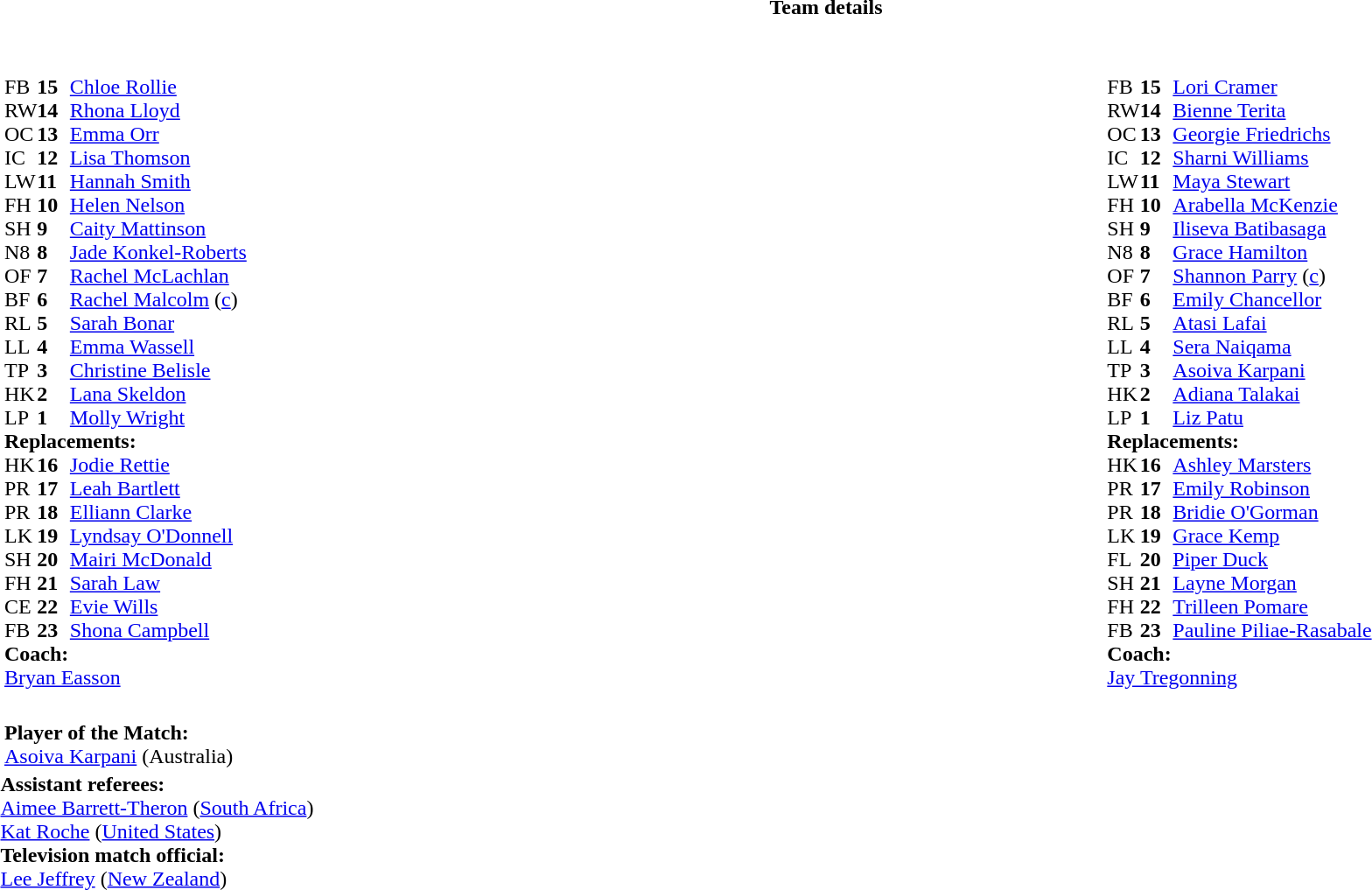<table border="0" style="width:100%">
<tr>
<th>Team details</th>
</tr>
<tr>
<td><br><table style="width:100%">
<tr>
<td style="vertical-align:top;width:50%"><br><table cellspacing="0" cellpadding="0">
<tr>
<th width="25"></th>
<th width="25"></th>
</tr>
<tr>
<td style="vertical-align:top;width:0%"></td>
</tr>
<tr>
<td>FB</td>
<td><strong>15</strong></td>
<td><a href='#'>Chloe Rollie</a></td>
<td></td>
<td></td>
</tr>
<tr>
<td>RW</td>
<td><strong>14</strong></td>
<td><a href='#'>Rhona Lloyd</a></td>
</tr>
<tr>
<td>OC</td>
<td><strong>13</strong></td>
<td><a href='#'>Emma Orr</a></td>
</tr>
<tr>
<td>IC</td>
<td><strong>12</strong></td>
<td><a href='#'>Lisa Thomson</a></td>
</tr>
<tr>
<td>LW</td>
<td><strong>11</strong></td>
<td><a href='#'>Hannah Smith</a></td>
</tr>
<tr>
<td>FH</td>
<td><strong>10</strong></td>
<td><a href='#'>Helen Nelson</a></td>
<td></td>
<td></td>
</tr>
<tr>
<td>SH</td>
<td><strong>9</strong></td>
<td><a href='#'>Caity Mattinson</a></td>
</tr>
<tr>
<td>N8</td>
<td><strong>8</strong></td>
<td><a href='#'>Jade Konkel-Roberts</a></td>
</tr>
<tr>
<td>OF</td>
<td><strong>7</strong></td>
<td><a href='#'>Rachel McLachlan</a></td>
<td></td>
<td></td>
</tr>
<tr>
<td>BF</td>
<td><strong>6</strong></td>
<td><a href='#'>Rachel Malcolm</a> (<a href='#'>c</a>)</td>
</tr>
<tr>
<td>RL</td>
<td><strong>5</strong></td>
<td><a href='#'>Sarah Bonar</a></td>
</tr>
<tr>
<td>LL</td>
<td><strong>4</strong></td>
<td><a href='#'>Emma Wassell</a></td>
</tr>
<tr>
<td>TP</td>
<td><strong>3</strong></td>
<td><a href='#'>Christine Belisle</a></td>
<td></td>
<td></td>
</tr>
<tr>
<td>HK</td>
<td><strong>2</strong></td>
<td><a href='#'>Lana Skeldon</a></td>
</tr>
<tr>
<td>LP</td>
<td><strong>1</strong></td>
<td><a href='#'>Molly Wright</a></td>
<td></td>
<td></td>
</tr>
<tr>
<td colspan=3><strong>Replacements:</strong></td>
</tr>
<tr>
<td>HK</td>
<td><strong>16</strong></td>
<td><a href='#'>Jodie Rettie</a></td>
<td></td>
<td></td>
</tr>
<tr>
<td>PR</td>
<td><strong>17</strong></td>
<td><a href='#'>Leah Bartlett</a></td>
<td></td>
<td></td>
</tr>
<tr>
<td>PR</td>
<td><strong>18</strong></td>
<td><a href='#'>Elliann Clarke</a></td>
<td></td>
<td></td>
</tr>
<tr>
<td>LK</td>
<td><strong>19</strong></td>
<td><a href='#'>Lyndsay O'Donnell</a></td>
</tr>
<tr>
<td>SH</td>
<td><strong>20</strong></td>
<td><a href='#'>Mairi McDonald</a></td>
</tr>
<tr>
<td>FH</td>
<td><strong>21</strong></td>
<td><a href='#'>Sarah Law</a></td>
<td></td>
<td></td>
</tr>
<tr>
<td>CE</td>
<td><strong>22</strong></td>
<td><a href='#'>Evie Wills</a></td>
</tr>
<tr>
<td>FB</td>
<td><strong>23</strong></td>
<td><a href='#'>Shona Campbell</a></td>
<td></td>
<td></td>
</tr>
<tr>
<td colspan=3><strong>Coach:</strong></td>
</tr>
<tr>
<td colspan="4"> <a href='#'>Bryan Easson</a></td>
</tr>
</table>
</td>
<td style="vertical-align:top"></td>
<td style="vertical-align:top; width:50%"><br><table cellspacing="0" cellpadding="0" style="margin:auto">
<tr>
<th width="25"></th>
<th width="25"></th>
</tr>
<tr>
<td>FB</td>
<td><strong>15</strong></td>
<td><a href='#'>Lori Cramer</a></td>
</tr>
<tr>
<td>RW</td>
<td><strong>14</strong></td>
<td><a href='#'>Bienne Terita</a></td>
<td></td>
<td></td>
</tr>
<tr>
<td>OC</td>
<td><strong>13</strong></td>
<td><a href='#'>Georgie Friedrichs</a></td>
</tr>
<tr>
<td>IC</td>
<td><strong>12</strong></td>
<td><a href='#'>Sharni Williams</a></td>
<td></td>
<td></td>
</tr>
<tr>
<td>LW</td>
<td><strong>11</strong></td>
<td><a href='#'>Maya Stewart</a></td>
<td></td>
<td></td>
</tr>
<tr>
<td>FH</td>
<td><strong>10</strong></td>
<td><a href='#'>Arabella McKenzie</a></td>
</tr>
<tr>
<td>SH</td>
<td><strong>9</strong></td>
<td><a href='#'>Iliseva Batibasaga</a></td>
<td></td>
<td></td>
</tr>
<tr>
<td>N8</td>
<td><strong>8</strong></td>
<td><a href='#'>Grace Hamilton</a></td>
</tr>
<tr>
<td>OF</td>
<td><strong>7</strong></td>
<td><a href='#'>Shannon Parry</a>  (<a href='#'>c</a>)</td>
<td></td>
<td></td>
</tr>
<tr>
<td>BF</td>
<td><strong>6</strong></td>
<td><a href='#'>Emily Chancellor</a></td>
</tr>
<tr>
<td>RL</td>
<td><strong>5</strong></td>
<td><a href='#'>Atasi Lafai</a></td>
<td></td>
<td></td>
</tr>
<tr>
<td>LL</td>
<td><strong>4</strong></td>
<td><a href='#'>Sera Naiqama</a></td>
</tr>
<tr>
<td>TP</td>
<td><strong>3</strong></td>
<td><a href='#'>Asoiva Karpani</a></td>
<td></td>
<td></td>
</tr>
<tr>
<td>HK</td>
<td><strong>2</strong></td>
<td><a href='#'>Adiana Talakai</a></td>
<td></td>
</tr>
<tr>
<td>LP</td>
<td><strong>1</strong></td>
<td><a href='#'>Liz Patu</a></td>
<td></td>
<td></td>
</tr>
<tr>
<td colspan=3><strong>Replacements:</strong></td>
</tr>
<tr>
<td>HK</td>
<td><strong>16</strong></td>
<td><a href='#'>Ashley Marsters</a></td>
<td></td>
<td></td>
</tr>
<tr>
<td>PR</td>
<td><strong>17</strong></td>
<td><a href='#'>Emily Robinson</a></td>
<td></td>
<td></td>
</tr>
<tr>
<td>PR</td>
<td><strong>18</strong></td>
<td><a href='#'>Bridie O'Gorman</a></td>
<td></td>
<td></td>
</tr>
<tr>
<td>LK</td>
<td><strong>19</strong></td>
<td><a href='#'>Grace Kemp</a></td>
<td></td>
<td></td>
</tr>
<tr>
<td>FL</td>
<td><strong>20</strong></td>
<td><a href='#'>Piper Duck</a></td>
<td></td>
<td></td>
</tr>
<tr>
<td>SH</td>
<td><strong>21</strong></td>
<td><a href='#'>Layne Morgan</a></td>
<td></td>
<td></td>
</tr>
<tr>
<td>FH</td>
<td><strong>22</strong></td>
<td><a href='#'>Trilleen Pomare</a></td>
<td></td>
<td></td>
</tr>
<tr>
<td>FB</td>
<td><strong>23</strong></td>
<td><a href='#'>Pauline Piliae-Rasabale</a></td>
<td></td>
<td></td>
</tr>
<tr>
<td colspan=3><strong>Coach:</strong></td>
</tr>
<tr>
<td colspan="4"> <a href='#'>Jay Tregonning</a></td>
</tr>
</table>
</td>
</tr>
</table>
<table style="width:100%">
<tr>
<td><br><strong>Player of the Match:</strong>
<br><a href='#'>Asoiva Karpani</a> (Australia)</td>
</tr>
</table>
<strong>Assistant referees:</strong>
<br><a href='#'>Aimee Barrett-Theron</a> (<a href='#'>South Africa</a>)
<br><a href='#'>Kat Roche</a> (<a href='#'>United States</a>)
<br><strong>Television match official:</strong>
<br><a href='#'>Lee Jeffrey</a> (<a href='#'>New Zealand</a>)</td>
</tr>
</table>
